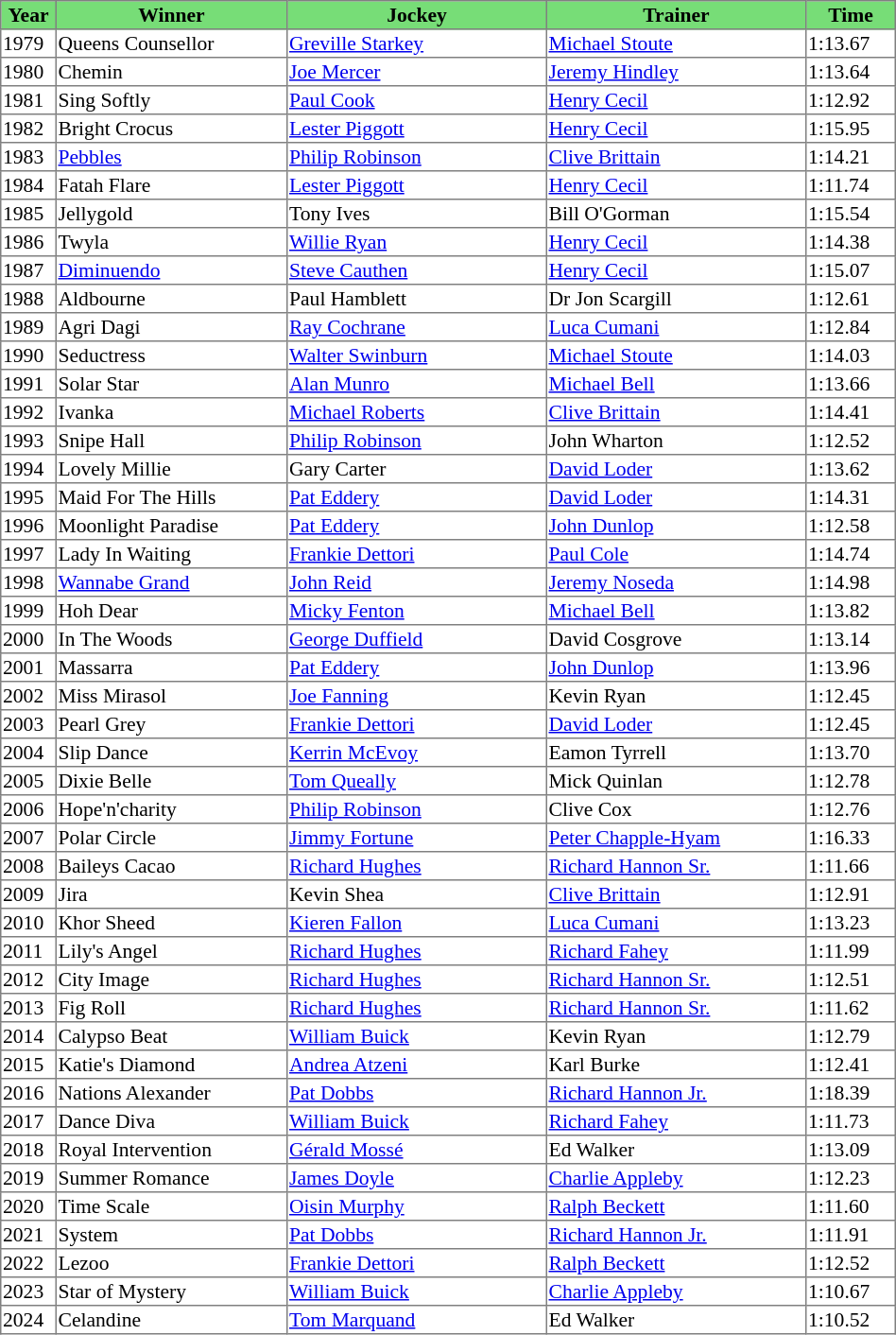<table class = "sortable" | border="1" style="border-collapse: collapse; font-size:90%">
<tr bgcolor="#77dd77" align="center">
<th style="width:36px"><strong>Year</strong></th>
<th style="width:160px"><strong>Winner</strong></th>
<th style="width:180px"><strong>Jockey</strong></th>
<th style="width:180px"><strong>Trainer</strong></th>
<th style="width:60px"><strong>Time</strong></th>
</tr>
<tr>
<td>1979</td>
<td>Queens Counsellor</td>
<td><a href='#'>Greville Starkey</a></td>
<td><a href='#'>Michael Stoute</a></td>
<td>1:13.67</td>
</tr>
<tr>
<td>1980</td>
<td>Chemin</td>
<td><a href='#'>Joe Mercer</a></td>
<td><a href='#'>Jeremy Hindley</a></td>
<td>1:13.64</td>
</tr>
<tr>
<td>1981</td>
<td>Sing Softly</td>
<td><a href='#'>Paul Cook</a></td>
<td><a href='#'>Henry Cecil</a></td>
<td>1:12.92</td>
</tr>
<tr>
<td>1982</td>
<td>Bright Crocus</td>
<td><a href='#'>Lester Piggott</a></td>
<td><a href='#'>Henry Cecil</a></td>
<td>1:15.95</td>
</tr>
<tr>
<td>1983</td>
<td><a href='#'>Pebbles</a></td>
<td><a href='#'>Philip Robinson</a></td>
<td><a href='#'>Clive Brittain</a></td>
<td>1:14.21</td>
</tr>
<tr>
<td>1984</td>
<td>Fatah Flare</td>
<td><a href='#'>Lester Piggott</a></td>
<td><a href='#'>Henry Cecil</a></td>
<td>1:11.74</td>
</tr>
<tr>
<td>1985</td>
<td>Jellygold</td>
<td>Tony Ives</td>
<td>Bill O'Gorman</td>
<td>1:15.54</td>
</tr>
<tr>
<td>1986</td>
<td>Twyla</td>
<td><a href='#'>Willie Ryan</a></td>
<td><a href='#'>Henry Cecil</a></td>
<td>1:14.38</td>
</tr>
<tr>
<td>1987</td>
<td><a href='#'>Diminuendo</a></td>
<td><a href='#'>Steve Cauthen</a></td>
<td><a href='#'>Henry Cecil</a></td>
<td>1:15.07</td>
</tr>
<tr>
<td>1988</td>
<td>Aldbourne</td>
<td>Paul Hamblett</td>
<td>Dr Jon Scargill</td>
<td>1:12.61</td>
</tr>
<tr>
<td>1989</td>
<td>Agri Dagi</td>
<td><a href='#'>Ray Cochrane</a></td>
<td><a href='#'>Luca Cumani</a></td>
<td>1:12.84</td>
</tr>
<tr>
<td>1990</td>
<td>Seductress</td>
<td><a href='#'>Walter Swinburn</a></td>
<td><a href='#'>Michael Stoute</a></td>
<td>1:14.03</td>
</tr>
<tr>
<td>1991</td>
<td>Solar Star</td>
<td><a href='#'>Alan Munro</a></td>
<td><a href='#'>Michael Bell</a></td>
<td>1:13.66</td>
</tr>
<tr>
<td>1992</td>
<td>Ivanka</td>
<td><a href='#'>Michael Roberts</a></td>
<td><a href='#'>Clive Brittain</a></td>
<td>1:14.41</td>
</tr>
<tr>
<td>1993</td>
<td>Snipe Hall</td>
<td><a href='#'>Philip Robinson</a></td>
<td>John Wharton</td>
<td>1:12.52</td>
</tr>
<tr>
<td>1994</td>
<td>Lovely Millie</td>
<td>Gary Carter</td>
<td><a href='#'>David Loder</a></td>
<td>1:13.62</td>
</tr>
<tr>
<td>1995</td>
<td>Maid For The Hills</td>
<td><a href='#'>Pat Eddery</a></td>
<td><a href='#'>David Loder</a></td>
<td>1:14.31</td>
</tr>
<tr>
<td>1996</td>
<td>Moonlight Paradise</td>
<td><a href='#'>Pat Eddery</a></td>
<td><a href='#'>John Dunlop</a></td>
<td>1:12.58</td>
</tr>
<tr>
<td>1997</td>
<td>Lady In Waiting</td>
<td><a href='#'>Frankie Dettori</a></td>
<td><a href='#'>Paul Cole</a></td>
<td>1:14.74</td>
</tr>
<tr>
<td>1998</td>
<td><a href='#'>Wannabe Grand</a></td>
<td><a href='#'>John Reid</a></td>
<td><a href='#'>Jeremy Noseda</a></td>
<td>1:14.98</td>
</tr>
<tr>
<td>1999</td>
<td>Hoh Dear</td>
<td><a href='#'>Micky Fenton</a></td>
<td><a href='#'>Michael Bell</a></td>
<td>1:13.82</td>
</tr>
<tr>
<td>2000</td>
<td>In The Woods</td>
<td><a href='#'>George Duffield</a></td>
<td>David Cosgrove</td>
<td>1:13.14</td>
</tr>
<tr>
<td>2001</td>
<td>Massarra</td>
<td><a href='#'>Pat Eddery</a></td>
<td><a href='#'>John Dunlop</a></td>
<td>1:13.96</td>
</tr>
<tr>
<td>2002</td>
<td>Miss Mirasol</td>
<td><a href='#'>Joe Fanning</a></td>
<td>Kevin Ryan</td>
<td>1:12.45</td>
</tr>
<tr>
<td>2003</td>
<td>Pearl Grey</td>
<td><a href='#'>Frankie Dettori</a></td>
<td><a href='#'>David Loder</a></td>
<td>1:12.45</td>
</tr>
<tr>
<td>2004</td>
<td>Slip Dance</td>
<td><a href='#'>Kerrin McEvoy</a></td>
<td>Eamon Tyrrell</td>
<td>1:13.70</td>
</tr>
<tr>
<td>2005</td>
<td>Dixie Belle</td>
<td><a href='#'>Tom Queally</a></td>
<td>Mick Quinlan</td>
<td>1:12.78</td>
</tr>
<tr>
<td>2006</td>
<td>Hope'n'charity</td>
<td><a href='#'>Philip Robinson</a></td>
<td>Clive Cox</td>
<td>1:12.76</td>
</tr>
<tr>
<td>2007</td>
<td>Polar Circle</td>
<td><a href='#'>Jimmy Fortune</a></td>
<td><a href='#'>Peter Chapple-Hyam</a></td>
<td>1:16.33</td>
</tr>
<tr>
<td>2008</td>
<td>Baileys Cacao</td>
<td><a href='#'>Richard Hughes</a></td>
<td><a href='#'>Richard Hannon Sr.</a></td>
<td>1:11.66</td>
</tr>
<tr>
<td>2009</td>
<td>Jira</td>
<td>Kevin Shea</td>
<td><a href='#'>Clive Brittain</a></td>
<td>1:12.91</td>
</tr>
<tr>
<td>2010</td>
<td>Khor Sheed</td>
<td><a href='#'>Kieren Fallon</a></td>
<td><a href='#'>Luca Cumani</a></td>
<td>1:13.23</td>
</tr>
<tr>
<td>2011</td>
<td>Lily's Angel</td>
<td><a href='#'>Richard Hughes</a></td>
<td><a href='#'>Richard Fahey</a></td>
<td>1:11.99</td>
</tr>
<tr>
<td>2012</td>
<td>City Image</td>
<td><a href='#'>Richard Hughes</a></td>
<td><a href='#'>Richard Hannon Sr.</a></td>
<td>1:12.51</td>
</tr>
<tr>
<td>2013</td>
<td>Fig Roll</td>
<td><a href='#'>Richard Hughes</a></td>
<td><a href='#'>Richard Hannon Sr.</a></td>
<td>1:11.62</td>
</tr>
<tr>
<td>2014</td>
<td>Calypso Beat</td>
<td><a href='#'>William Buick</a></td>
<td>Kevin Ryan</td>
<td>1:12.79</td>
</tr>
<tr>
<td>2015</td>
<td>Katie's Diamond</td>
<td><a href='#'>Andrea Atzeni</a></td>
<td>Karl Burke</td>
<td>1:12.41</td>
</tr>
<tr>
<td>2016</td>
<td>Nations Alexander</td>
<td><a href='#'>Pat Dobbs</a></td>
<td><a href='#'>Richard Hannon Jr.</a></td>
<td>1:18.39</td>
</tr>
<tr>
<td>2017</td>
<td>Dance Diva</td>
<td><a href='#'>William Buick</a></td>
<td><a href='#'>Richard Fahey</a></td>
<td>1:11.73</td>
</tr>
<tr>
<td>2018</td>
<td>Royal Intervention</td>
<td><a href='#'>Gérald Mossé</a></td>
<td>Ed Walker</td>
<td>1:13.09</td>
</tr>
<tr>
<td>2019</td>
<td>Summer Romance</td>
<td><a href='#'>James Doyle</a></td>
<td><a href='#'>Charlie Appleby</a></td>
<td>1:12.23</td>
</tr>
<tr>
<td>2020</td>
<td>Time Scale</td>
<td><a href='#'>Oisin Murphy</a></td>
<td><a href='#'>Ralph Beckett</a></td>
<td>1:11.60</td>
</tr>
<tr>
<td>2021</td>
<td>System</td>
<td><a href='#'>Pat Dobbs</a></td>
<td><a href='#'>Richard Hannon Jr.</a></td>
<td>1:11.91</td>
</tr>
<tr>
<td>2022</td>
<td>Lezoo</td>
<td><a href='#'>Frankie Dettori</a></td>
<td><a href='#'>Ralph Beckett</a></td>
<td>1:12.52</td>
</tr>
<tr>
<td>2023</td>
<td>Star of Mystery</td>
<td><a href='#'>William Buick</a></td>
<td><a href='#'>Charlie Appleby</a></td>
<td>1:10.67</td>
</tr>
<tr>
<td>2024</td>
<td>Celandine</td>
<td><a href='#'>Tom Marquand</a></td>
<td>Ed Walker</td>
<td>1:10.52</td>
</tr>
</table>
